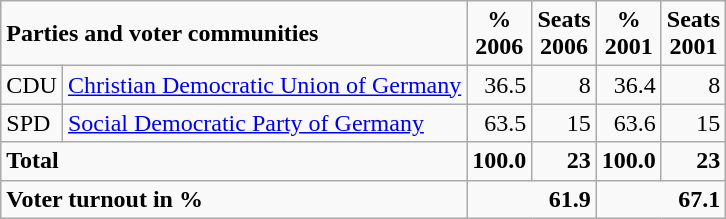<table class="wikitable">
<tr --  class="hintergrundfarbe5">
<td colspan="2"><strong>Parties and voter communities</strong></td>
<td align="center"><strong>%<br>2006</strong></td>
<td align="center"><strong>Seats<br>2006</strong></td>
<td align="center"><strong>%<br>2001</strong></td>
<td align="center"><strong>Seats<br>2001</strong></td>
</tr>
<tr --->
<td>CDU</td>
<td><a href='#'>Christian Democratic Union of Germany</a></td>
<td align="right">36.5</td>
<td align="right">8</td>
<td align="right">36.4</td>
<td align="right">8</td>
</tr>
<tr --->
<td>SPD</td>
<td><a href='#'>Social Democratic Party of Germany</a></td>
<td align="right">63.5</td>
<td align="right">15</td>
<td align="right">63.6</td>
<td align="right">15</td>
</tr>
<tr -- class="hintergrundfarbe5">
<td colspan="2"><strong>Total</strong></td>
<td align="right"><strong>100.0</strong></td>
<td align="right"><strong>23</strong></td>
<td align="right"><strong>100.0</strong></td>
<td align="right"><strong>23</strong></td>
</tr>
<tr -- class="hintergrundfarbe5">
<td colspan="2"><strong>Voter turnout in %</strong></td>
<td colspan="2" align="right"><strong>61.9</strong></td>
<td colspan="2" align="right"><strong>67.1</strong></td>
</tr>
</table>
